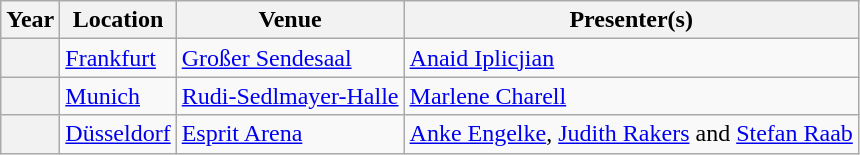<table class="wikitable plainrowheaders">
<tr>
<th>Year</th>
<th>Location</th>
<th>Venue</th>
<th>Presenter(s)</th>
</tr>
<tr>
<th scope="row"></th>
<td><a href='#'>Frankfurt</a></td>
<td><a href='#'>Großer Sendesaal</a></td>
<td><a href='#'>Anaid Iplicjian</a></td>
</tr>
<tr>
<th scope="row"></th>
<td><a href='#'>Munich</a></td>
<td><a href='#'>Rudi-Sedlmayer-Halle</a></td>
<td><a href='#'>Marlene Charell</a></td>
</tr>
<tr>
<th scope="row"></th>
<td><a href='#'>Düsseldorf</a></td>
<td><a href='#'>Esprit Arena</a></td>
<td><a href='#'>Anke Engelke</a>, <a href='#'>Judith Rakers</a> and <a href='#'>Stefan Raab</a></td>
</tr>
</table>
